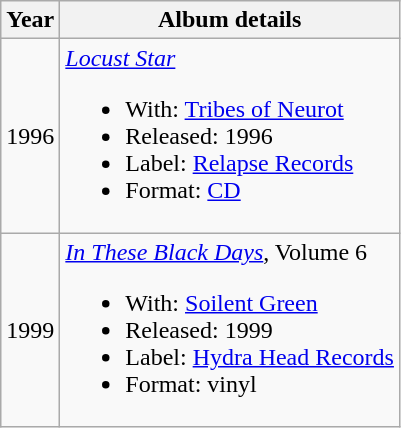<table class="wikitable">
<tr>
<th>Year</th>
<th>Album details</th>
</tr>
<tr>
<td>1996</td>
<td><em><a href='#'>Locust Star</a></em><br><ul><li>With: <a href='#'>Tribes of Neurot</a></li><li>Released: 1996</li><li>Label: <a href='#'>Relapse Records</a></li><li>Format: <a href='#'>CD</a></li></ul></td>
</tr>
<tr>
<td>1999</td>
<td><em><a href='#'>In These Black Days</a></em>, Volume 6<br><ul><li>With: <a href='#'>Soilent Green</a></li><li>Released: 1999</li><li>Label: <a href='#'>Hydra Head Records</a></li><li>Format: vinyl</li></ul></td>
</tr>
</table>
